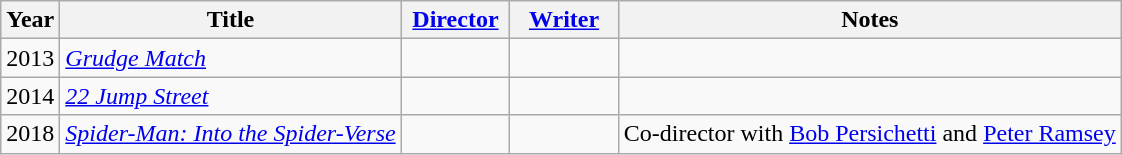<table class="wikitable">
<tr>
<th>Year</th>
<th>Title</th>
<th width="65"><a href='#'>Director</a></th>
<th width="65"><a href='#'>Writer</a></th>
<th>Notes</th>
</tr>
<tr>
<td>2013</td>
<td><em><a href='#'>Grudge Match</a></em></td>
<td></td>
<td></td>
<td></td>
</tr>
<tr>
<td>2014</td>
<td><em><a href='#'>22 Jump Street</a></em></td>
<td></td>
<td></td>
<td></td>
</tr>
<tr>
<td>2018</td>
<td><em><a href='#'>Spider-Man: Into the Spider-Verse</a></em></td>
<td></td>
<td></td>
<td>Co-director with <a href='#'>Bob Persichetti</a> and <a href='#'>Peter Ramsey</a></td>
</tr>
</table>
